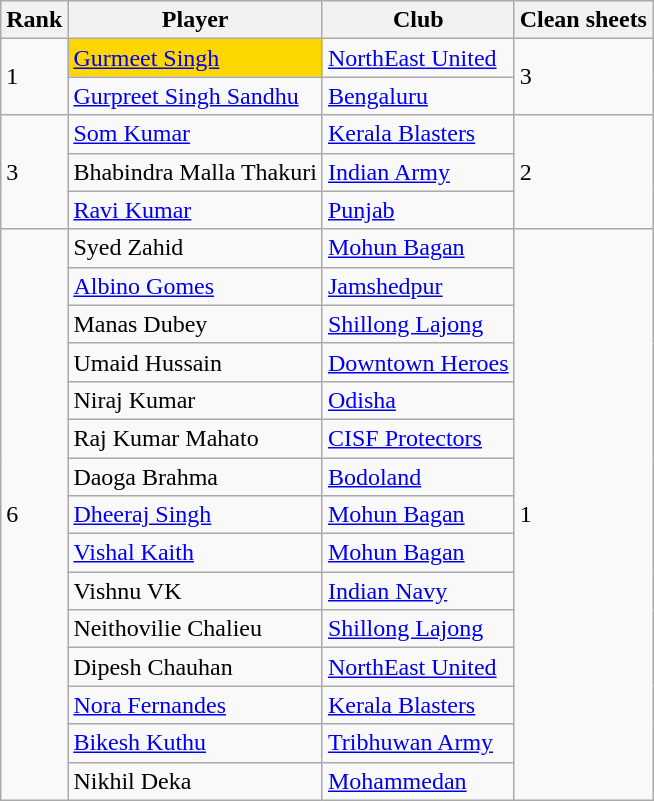<table class="wikitable sortable">
<tr>
<th>Rank</th>
<th>Player</th>
<th>Club</th>
<th>Clean sheets</th>
</tr>
<tr>
<td rowspan="2">1</td>
<td bgcolor="gold"> <a href='#'>Gurmeet Singh</a> </td>
<td><a href='#'>NorthEast United</a></td>
<td rowspan="2">3</td>
</tr>
<tr>
<td> <a href='#'>Gurpreet Singh Sandhu</a></td>
<td><a href='#'>Bengaluru</a></td>
</tr>
<tr>
<td rowspan="3">3</td>
<td> <a href='#'>Som Kumar</a></td>
<td><a href='#'>Kerala Blasters</a></td>
<td rowspan="3">2</td>
</tr>
<tr>
<td> Bhabindra Malla Thakuri</td>
<td><a href='#'>Indian Army</a></td>
</tr>
<tr>
<td> <a href='#'>Ravi Kumar</a></td>
<td><a href='#'>Punjab</a></td>
</tr>
<tr>
<td rowspan="16">6</td>
<td> Syed Zahid</td>
<td><a href='#'>Mohun Bagan</a></td>
<td rowspan="16">1</td>
</tr>
<tr>
<td> <a href='#'>Albino Gomes</a></td>
<td><a href='#'>Jamshedpur</a></td>
</tr>
<tr>
<td> Manas Dubey</td>
<td><a href='#'>Shillong Lajong</a></td>
</tr>
<tr>
<td> Umaid Hussain</td>
<td><a href='#'>Downtown Heroes</a></td>
</tr>
<tr>
<td> Niraj Kumar</td>
<td><a href='#'>Odisha</a></td>
</tr>
<tr>
<td> Raj Kumar Mahato</td>
<td><a href='#'>CISF Protectors</a></td>
</tr>
<tr>
<td> Daoga Brahma</td>
<td><a href='#'>Bodoland</a></td>
</tr>
<tr>
<td> <a href='#'>Dheeraj Singh</a></td>
<td><a href='#'>Mohun Bagan</a></td>
</tr>
<tr>
<td> <a href='#'>Vishal Kaith</a></td>
<td><a href='#'>Mohun Bagan</a></td>
</tr>
<tr>
<td> Vishnu VK</td>
<td><a href='#'>Indian Navy</a></td>
</tr>
<tr>
<td> Neithovilie Chalieu</td>
<td><a href='#'>Shillong Lajong</a></td>
</tr>
<tr>
<td> Dipesh Chauhan</td>
<td><a href='#'>NorthEast United</a></td>
</tr>
<tr>
<td> <a href='#'>Nora Fernandes</a></td>
<td><a href='#'>Kerala Blasters</a></td>
</tr>
<tr>
<td> <a href='#'>Bikesh Kuthu</a></td>
<td><a href='#'>Tribhuwan Army</a></td>
</tr>
<tr>
<td> Nikhil Deka</td>
<td><a href='#'>Mohammedan</a></td>
</tr>
</table>
